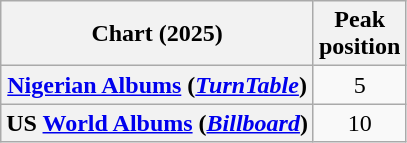<table class="wikitable sortable plainrowheaders" style="text-align:center">
<tr>
<th scope="col">Chart (2025)</th>
<th scope="col">Peak<br>position</th>
</tr>
<tr>
<th scope="row"><a href='#'>Nigerian Albums</a> (<a href='#'><em>TurnTable</em></a>)</th>
<td>5</td>
</tr>
<tr>
<th scope="row">US <a href='#'>World Albums</a> (<em><a href='#'>Billboard</a></em>)</th>
<td>10</td>
</tr>
</table>
